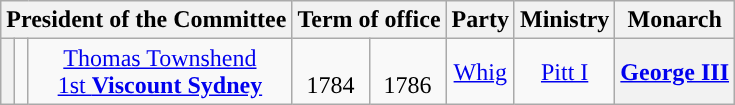<table class="wikitable plainrowheaders" style="text-align:center;">
<tr>
<th colspan=3>President of the Committee</th>
<th colspan=2>Term of office</th>
<th>Party</th>
<th>Ministry</th>
<th>Monarch</th>
</tr>
<tr>
<th style="background-color:"></th>
<td></td>
<td><a href='#'>Thomas Townshend<br>1st <strong>Viscount Sydney</strong></a></td>
<td><br>1784</td>
<td><br>1786</td>
<td><a href='#'>Whig</a></td>
<td><a href='#'>Pitt I</a></td>
<th scope=row style="text-align:center;"><strong><a href='#'>George III</a></strong><br></th>
</tr>
</table>
